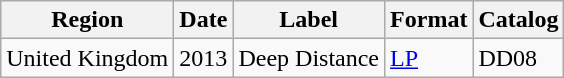<table class="wikitable">
<tr>
<th>Region</th>
<th>Date</th>
<th>Label</th>
<th>Format</th>
<th>Catalog</th>
</tr>
<tr>
<td>United Kingdom</td>
<td>2013</td>
<td>Deep Distance</td>
<td><a href='#'>LP</a></td>
<td>DD08</td>
</tr>
</table>
